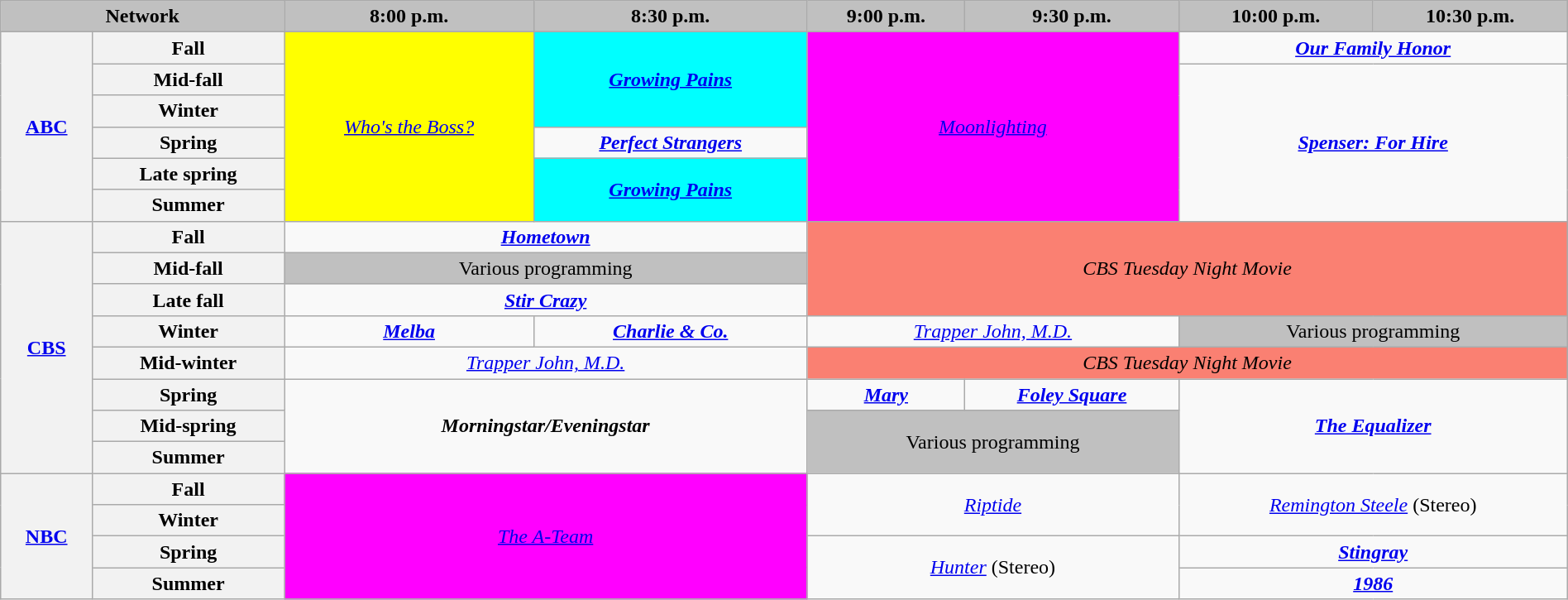<table class="wikitable" style="width:100%;margin-right:0;text-align:center">
<tr>
<th colspan="2" style="background-color:#C0C0C0;text-align:center;width">Network</th>
<th style="background-color:#C0C0C0;text-align:center">8:00 p.m.</th>
<th style="background-color:#C0C0C0;text-align:center">8:30 p.m.</th>
<th style="background-color:#C0C0C0;text-align:center">9:00 p.m.</th>
<th style="background-color:#C0C0C0;text-align:center">9:30 p.m.</th>
<th style="background-color:#C0C0C0;text-align:center">10:00 p.m.</th>
<th style="background-color:#C0C0C0;text-align:center">10:30 p.m.</th>
</tr>
<tr>
<th rowspan="6"><a href='#'>ABC</a></th>
<th>Fall</th>
<td style="background:#FFFF00;" rowspan="6"><em><a href='#'>Who's the Boss?</a></em> </td>
<td style="background:#00FFFF;" rowspan="3"><strong><em><a href='#'>Growing Pains</a></em></strong> </td>
<td style="background:#FF00FF;" rowspan="6" colspan="2"><em><a href='#'>Moonlighting</a></em> </td>
<td colspan="2"><strong><em><a href='#'>Our Family Honor</a></em></strong></td>
</tr>
<tr>
<th>Mid-fall</th>
<td rowspan="5" colspan="2"><strong><em><a href='#'>Spenser: For Hire</a></em></strong></td>
</tr>
<tr>
<th>Winter</th>
</tr>
<tr>
<th>Spring</th>
<td><strong><em><a href='#'>Perfect Strangers</a></em></strong></td>
</tr>
<tr>
<th>Late spring</th>
<td rowspan="2" style="background:#00FFFF;"><strong><em><a href='#'>Growing Pains</a></em></strong> </td>
</tr>
<tr>
<th>Summer</th>
</tr>
<tr>
<th rowspan="8"><a href='#'>CBS</a></th>
<th>Fall</th>
<td colspan="2"><strong><em><a href='#'>Hometown</a></em></strong></td>
<td rowspan="3" colspan="4" style="background:#FA8072;"><em>CBS Tuesday Night Movie</em></td>
</tr>
<tr>
<th>Mid-fall</th>
<td colspan="2" style="background:#C0C0C0;">Various programming</td>
</tr>
<tr>
<th>Late fall</th>
<td colspan="2"><strong><em><a href='#'>Stir Crazy</a></em></strong></td>
</tr>
<tr>
<th>Winter</th>
<td><strong><em><a href='#'>Melba</a></em></strong></td>
<td><strong><em><a href='#'>Charlie & Co.</a></em></strong></td>
<td colspan="2"><em><a href='#'>Trapper John, M.D.</a></em></td>
<td colspan="2" style="background:#C0C0C0;">Various programming</td>
</tr>
<tr>
<th>Mid-winter</th>
<td colspan="2"><em><a href='#'>Trapper John, M.D.</a></em></td>
<td colspan="4" style="background:#FA8072;"><em>CBS Tuesday Night Movie</em></td>
</tr>
<tr>
<th>Spring</th>
<td rowspan="3" colspan="2"><strong><em>Morningstar/Eveningstar</em></strong></td>
<td><strong><em><a href='#'>Mary</a></em></strong></td>
<td><strong><em><a href='#'>Foley Square</a></em></strong></td>
<td rowspan="3" colspan="2"><strong><em><a href='#'>The Equalizer</a></em></strong></td>
</tr>
<tr>
<th>Mid-spring</th>
<td rowspan="2" colspan="2" style="background:#C0C0C0;">Various programming</td>
</tr>
<tr>
<th>Summer</th>
</tr>
<tr>
<th rowspan="4"><a href='#'>NBC</a></th>
<th>Fall</th>
<td style="background:#FF00FF;" rowspan="4" colspan="2"><em><a href='#'>The A-Team</a></em> </td>
<td colspan="2" rowspan="2"><em><a href='#'>Riptide</a></em></td>
<td colspan="2" rowspan="2"><em><a href='#'>Remington Steele</a></em> (Stereo)</td>
</tr>
<tr>
<th>Winter</th>
</tr>
<tr>
<th>Spring</th>
<td colspan="2" rowspan="2"><em><a href='#'>Hunter</a></em> (Stereo)</td>
<td colspan="2"><strong><em><a href='#'>Stingray</a></em></strong></td>
</tr>
<tr>
<th>Summer</th>
<td colspan="2"><strong><em><a href='#'>1986</a></em></strong></td>
</tr>
</table>
